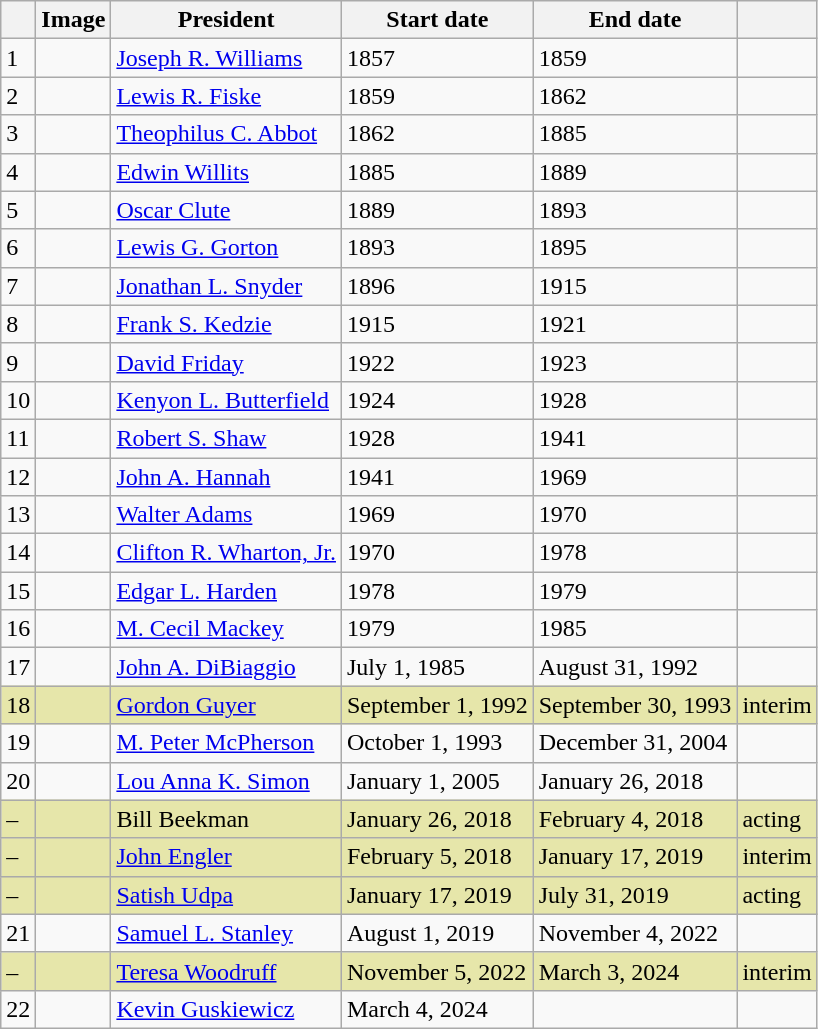<table class="wikitable plainrowheaders">
<tr>
<th></th>
<th>Image</th>
<th>President</th>
<th>Start date</th>
<th>End date</th>
<th></th>
</tr>
<tr>
<td>1</td>
<td></td>
<td><a href='#'>Joseph R. Williams</a></td>
<td>1857</td>
<td>1859</td>
<td></td>
</tr>
<tr>
<td>2</td>
<td></td>
<td><a href='#'>Lewis R. Fiske</a></td>
<td>1859</td>
<td>1862</td>
<td></td>
</tr>
<tr>
<td>3</td>
<td></td>
<td><a href='#'>Theophilus C. Abbot</a></td>
<td>1862</td>
<td>1885</td>
<td></td>
</tr>
<tr>
<td>4</td>
<td></td>
<td><a href='#'>Edwin Willits</a></td>
<td>1885</td>
<td>1889</td>
<td></td>
</tr>
<tr>
<td>5</td>
<td></td>
<td><a href='#'>Oscar Clute</a></td>
<td>1889</td>
<td>1893</td>
<td></td>
</tr>
<tr>
<td>6</td>
<td></td>
<td><a href='#'>Lewis G. Gorton</a></td>
<td>1893</td>
<td>1895</td>
<td></td>
</tr>
<tr>
<td>7</td>
<td></td>
<td><a href='#'>Jonathan L. Snyder</a></td>
<td>1896</td>
<td>1915</td>
<td></td>
</tr>
<tr>
<td>8</td>
<td></td>
<td><a href='#'>Frank S. Kedzie</a></td>
<td>1915</td>
<td>1921</td>
<td></td>
</tr>
<tr>
<td>9</td>
<td></td>
<td><a href='#'>David Friday</a></td>
<td>1922</td>
<td>1923</td>
<td></td>
</tr>
<tr>
<td>10</td>
<td></td>
<td><a href='#'>Kenyon L. Butterfield</a></td>
<td>1924</td>
<td>1928</td>
<td></td>
</tr>
<tr>
<td>11</td>
<td></td>
<td><a href='#'>Robert S. Shaw</a></td>
<td>1928</td>
<td>1941</td>
<td></td>
</tr>
<tr>
<td>12</td>
<td></td>
<td><a href='#'>John A. Hannah</a></td>
<td>1941</td>
<td>1969</td>
<td></td>
</tr>
<tr>
<td>13</td>
<td></td>
<td><a href='#'>Walter Adams</a></td>
<td>1969</td>
<td>1970</td>
<td></td>
</tr>
<tr>
<td>14</td>
<td></td>
<td><a href='#'>Clifton R. Wharton, Jr.</a></td>
<td>1970</td>
<td>1978</td>
<td></td>
</tr>
<tr>
<td>15</td>
<td></td>
<td><a href='#'>Edgar L. Harden</a></td>
<td>1978</td>
<td>1979</td>
<td></td>
</tr>
<tr>
<td>16</td>
<td></td>
<td><a href='#'>M. Cecil Mackey</a></td>
<td>1979</td>
<td>1985</td>
<td></td>
</tr>
<tr>
<td>17</td>
<td></td>
<td><a href='#'>John A. DiBiaggio</a></td>
<td>July 1, 1985</td>
<td>August 31, 1992</td>
<td></td>
</tr>
<tr bgcolor="#e6e6aa">
<td>18</td>
<td></td>
<td><a href='#'>Gordon Guyer</a></td>
<td>September 1, 1992</td>
<td>September 30, 1993</td>
<td>interim</td>
</tr>
<tr>
<td>19</td>
<td></td>
<td><a href='#'>M. Peter McPherson</a></td>
<td>October 1, 1993</td>
<td>December 31, 2004</td>
<td></td>
</tr>
<tr>
<td>20</td>
<td></td>
<td><a href='#'>Lou Anna K. Simon</a></td>
<td>January 1, 2005</td>
<td>January 26, 2018</td>
<td></td>
</tr>
<tr bgcolor="#e6e6aa">
<td>–</td>
<td></td>
<td>Bill Beekman</td>
<td>January 26, 2018</td>
<td>February 4, 2018</td>
<td>acting</td>
</tr>
<tr bgcolor="#e6e6aa">
<td>–</td>
<td></td>
<td><a href='#'>John Engler</a></td>
<td>February 5, 2018</td>
<td>January 17, 2019</td>
<td>interim</td>
</tr>
<tr bgcolor="#e6e6aa">
<td>–</td>
<td></td>
<td><a href='#'>Satish Udpa</a></td>
<td>January 17, 2019</td>
<td>July 31, 2019</td>
<td>acting</td>
</tr>
<tr>
<td>21</td>
<td></td>
<td><a href='#'>Samuel L. Stanley</a></td>
<td>August 1, 2019</td>
<td>November 4, 2022</td>
<td></td>
</tr>
<tr bgcolor="#e6e6aa">
<td>–</td>
<td></td>
<td><a href='#'>Teresa Woodruff</a></td>
<td>November 5, 2022</td>
<td>March 3, 2024</td>
<td>interim</td>
</tr>
<tr>
<td>22</td>
<td></td>
<td><a href='#'>Kevin Guskiewicz</a></td>
<td>March 4, 2024</td>
<td></td>
<td></td>
</tr>
</table>
